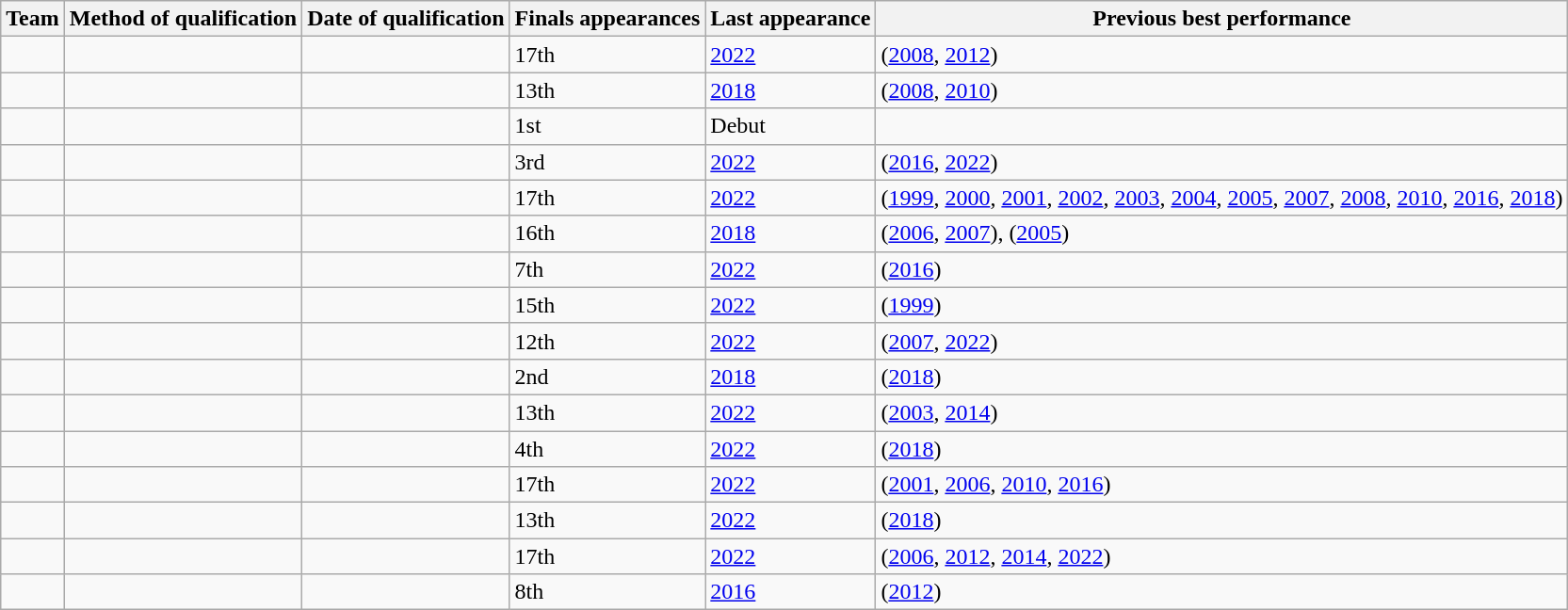<table class="wikitable sortable" style="text-align: left;">
<tr>
<th>Team</th>
<th>Method of qualification</th>
<th>Date of qualification</th>
<th>Finals appearances</th>
<th>Last appearance</th>
<th>Previous best performance</th>
</tr>
<tr>
<td></td>
<td></td>
<td></td>
<td>17th</td>
<td><a href='#'>2022</a></td>
<td> (<a href='#'>2008</a>, <a href='#'>2012</a>)</td>
</tr>
<tr>
<td></td>
<td></td>
<td></td>
<td>13th</td>
<td><a href='#'>2018</a></td>
<td> (<a href='#'>2008</a>, <a href='#'>2010</a>)</td>
</tr>
<tr>
<td></td>
<td></td>
<td></td>
<td>1st</td>
<td>Debut</td>
<td></td>
</tr>
<tr>
<td></td>
<td></td>
<td></td>
<td>3rd</td>
<td><a href='#'>2022</a></td>
<td> (<a href='#'>2016</a>, <a href='#'>2022</a>)</td>
</tr>
<tr>
<td></td>
<td></td>
<td></td>
<td>17th</td>
<td><a href='#'>2022</a></td>
<td> (<a href='#'>1999</a>, <a href='#'>2000</a>, <a href='#'>2001</a>, <a href='#'>2002</a>, <a href='#'>2003</a>, <a href='#'>2004</a>, <a href='#'>2005</a>, <a href='#'>2007</a>, <a href='#'>2008</a>, <a href='#'>2010</a>, <a href='#'>2016</a>, <a href='#'>2018</a>)</td>
</tr>
<tr>
<td></td>
<td></td>
<td></td>
<td>16th</td>
<td><a href='#'>2018</a></td>
<td> (<a href='#'>2006</a>, <a href='#'>2007</a>),  (<a href='#'>2005</a>)</td>
</tr>
<tr>
<td></td>
<td></td>
<td></td>
<td>7th</td>
<td><a href='#'>2022</a></td>
<td> (<a href='#'>2016</a>)</td>
</tr>
<tr>
<td></td>
<td></td>
<td></td>
<td>15th</td>
<td><a href='#'>2022</a></td>
<td> (<a href='#'>1999</a>)</td>
</tr>
<tr>
<td></td>
<td></td>
<td></td>
<td>12th</td>
<td><a href='#'>2022</a></td>
<td> (<a href='#'>2007</a>, <a href='#'>2022</a>)</td>
</tr>
<tr>
<td></td>
<td></td>
<td></td>
<td>2nd</td>
<td><a href='#'>2018</a></td>
<td> (<a href='#'>2018</a>)</td>
</tr>
<tr>
<td></td>
<td></td>
<td></td>
<td>13th</td>
<td><a href='#'>2022</a></td>
<td> (<a href='#'>2003</a>, <a href='#'>2014</a>)</td>
</tr>
<tr>
<td></td>
<td></td>
<td></td>
<td>4th</td>
<td><a href='#'>2022</a></td>
<td> (<a href='#'>2018</a>)</td>
</tr>
<tr>
<td></td>
<td></td>
<td></td>
<td>17th</td>
<td><a href='#'>2022</a></td>
<td> (<a href='#'>2001</a>, <a href='#'>2006</a>, <a href='#'>2010</a>, <a href='#'>2016</a>)</td>
</tr>
<tr>
<td></td>
<td></td>
<td></td>
<td>13th</td>
<td><a href='#'>2022</a></td>
<td> (<a href='#'>2018</a>)</td>
</tr>
<tr>
<td></td>
<td></td>
<td></td>
<td>17th</td>
<td><a href='#'>2022</a></td>
<td> (<a href='#'>2006</a>, <a href='#'>2012</a>, <a href='#'>2014</a>, <a href='#'>2022</a>)</td>
</tr>
<tr>
<td></td>
<td></td>
<td></td>
<td>8th</td>
<td><a href='#'>2016</a></td>
<td> (<a href='#'>2012</a>)</td>
</tr>
</table>
